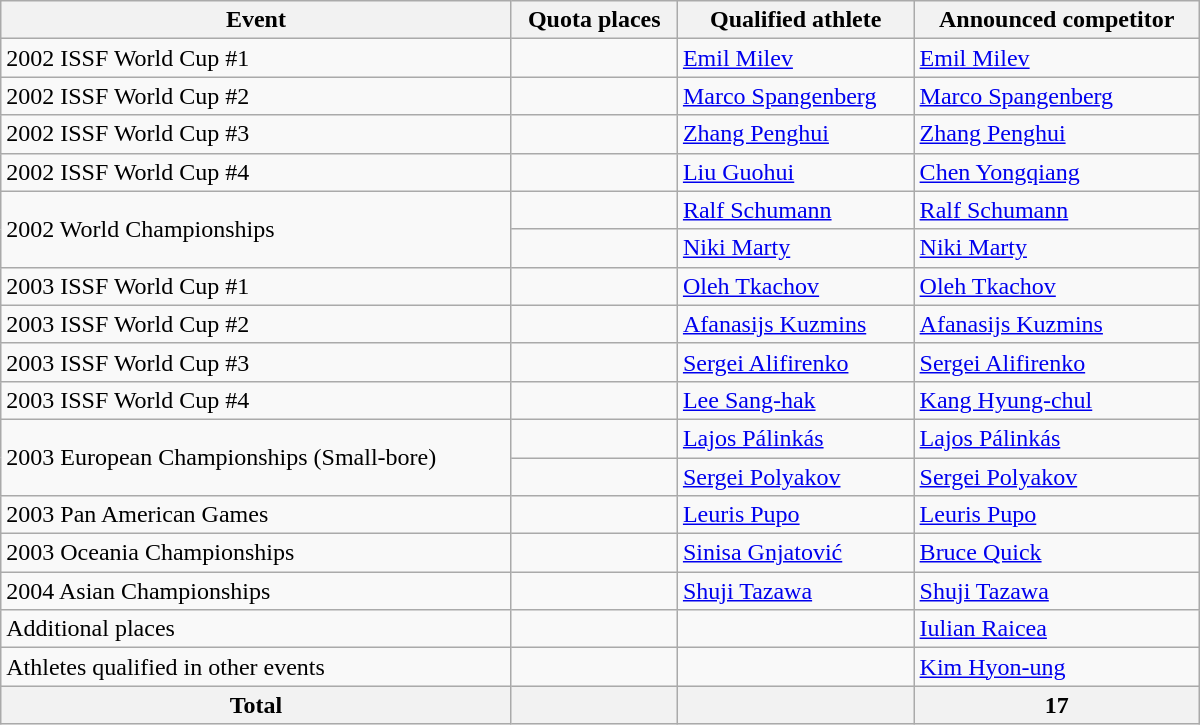<table class=wikitable style="text-align:left" width=800>
<tr>
<th>Event</th>
<th>Quota places</th>
<th>Qualified athlete</th>
<th>Announced competitor</th>
</tr>
<tr>
<td>2002 ISSF World Cup #1</td>
<td></td>
<td><a href='#'>Emil Milev</a></td>
<td><a href='#'>Emil Milev</a></td>
</tr>
<tr>
<td>2002 ISSF World Cup #2</td>
<td></td>
<td><a href='#'>Marco Spangenberg</a></td>
<td><a href='#'>Marco Spangenberg</a></td>
</tr>
<tr>
<td>2002 ISSF World Cup #3</td>
<td></td>
<td><a href='#'>Zhang Penghui</a></td>
<td><a href='#'>Zhang Penghui</a></td>
</tr>
<tr>
<td>2002 ISSF World Cup #4</td>
<td></td>
<td><a href='#'>Liu Guohui</a></td>
<td><a href='#'>Chen Yongqiang</a></td>
</tr>
<tr>
<td rowspan=2>2002 World Championships</td>
<td></td>
<td><a href='#'>Ralf Schumann</a></td>
<td><a href='#'>Ralf Schumann</a></td>
</tr>
<tr>
<td></td>
<td><a href='#'>Niki Marty</a></td>
<td><a href='#'>Niki Marty</a></td>
</tr>
<tr>
<td>2003 ISSF World Cup #1</td>
<td></td>
<td><a href='#'>Oleh Tkachov</a></td>
<td><a href='#'>Oleh Tkachov</a></td>
</tr>
<tr>
<td>2003 ISSF World Cup #2</td>
<td></td>
<td><a href='#'>Afanasijs Kuzmins</a></td>
<td><a href='#'>Afanasijs Kuzmins</a></td>
</tr>
<tr>
<td>2003 ISSF World Cup #3</td>
<td></td>
<td><a href='#'>Sergei Alifirenko</a></td>
<td><a href='#'>Sergei Alifirenko</a></td>
</tr>
<tr>
<td>2003 ISSF World Cup #4</td>
<td></td>
<td><a href='#'>Lee Sang-hak</a></td>
<td><a href='#'>Kang Hyung-chul</a></td>
</tr>
<tr>
<td rowspan=2>2003 European Championships (Small-bore)</td>
<td></td>
<td><a href='#'>Lajos Pálinkás</a></td>
<td><a href='#'>Lajos Pálinkás</a></td>
</tr>
<tr>
<td></td>
<td><a href='#'>Sergei Polyakov</a></td>
<td><a href='#'>Sergei Polyakov</a></td>
</tr>
<tr>
<td>2003 Pan American Games</td>
<td></td>
<td><a href='#'>Leuris Pupo</a></td>
<td><a href='#'>Leuris Pupo</a></td>
</tr>
<tr>
<td>2003 Oceania Championships</td>
<td></td>
<td><a href='#'>Sinisa Gnjatović</a></td>
<td><a href='#'>Bruce Quick</a></td>
</tr>
<tr>
<td>2004 Asian Championships</td>
<td></td>
<td><a href='#'>Shuji Tazawa</a></td>
<td><a href='#'>Shuji Tazawa</a></td>
</tr>
<tr>
<td>Additional places</td>
<td></td>
<td></td>
<td><a href='#'>Iulian Raicea</a></td>
</tr>
<tr>
<td>Athletes qualified in other events</td>
<td></td>
<td></td>
<td><a href='#'>Kim Hyon-ung</a></td>
</tr>
<tr>
<th>Total</th>
<th></th>
<th></th>
<th>17</th>
</tr>
</table>
